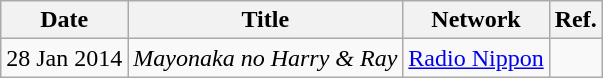<table class="wikitable">
<tr>
<th>Date</th>
<th>Title</th>
<th>Network</th>
<th>Ref.</th>
</tr>
<tr>
<td>28 Jan 2014</td>
<td><em>Mayonaka no Harry & Ray</em></td>
<td><a href='#'>Radio Nippon</a></td>
<td></td>
</tr>
</table>
